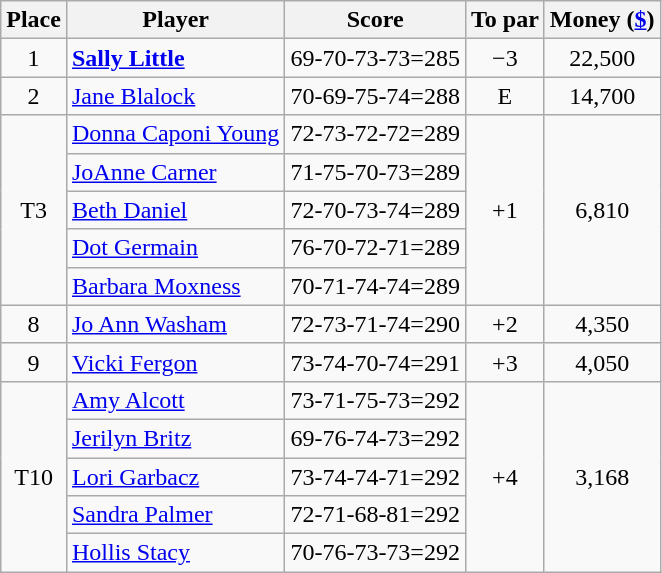<table class="wikitable">
<tr>
<th>Place</th>
<th>Player</th>
<th>Score</th>
<th>To par</th>
<th>Money (<a href='#'>$</a>)</th>
</tr>
<tr>
<td align=center>1</td>
<td> <strong><a href='#'>Sally Little</a></strong></td>
<td>69-70-73-73=285</td>
<td align=center>−3</td>
<td align=center>22,500</td>
</tr>
<tr>
<td align=center>2</td>
<td> <a href='#'>Jane Blalock</a></td>
<td>70-69-75-74=288</td>
<td align=center>E</td>
<td align=center>14,700</td>
</tr>
<tr>
<td align=center rowspan=5>T3</td>
<td> <a href='#'>Donna Caponi Young</a></td>
<td>72-73-72-72=289</td>
<td align=center rowspan=5>+1</td>
<td align=center rowspan=5>6,810</td>
</tr>
<tr>
<td> <a href='#'>JoAnne Carner</a></td>
<td>71-75-70-73=289</td>
</tr>
<tr>
<td> <a href='#'>Beth Daniel</a></td>
<td>72-70-73-74=289</td>
</tr>
<tr>
<td> <a href='#'>Dot Germain</a></td>
<td>76-70-72-71=289</td>
</tr>
<tr>
<td> <a href='#'>Barbara Moxness</a></td>
<td>70-71-74-74=289</td>
</tr>
<tr>
<td align=center>8</td>
<td> <a href='#'>Jo Ann Washam</a></td>
<td>72-73-71-74=290</td>
<td align=center>+2</td>
<td align=center>4,350</td>
</tr>
<tr>
<td align=center>9</td>
<td> <a href='#'>Vicki Fergon</a></td>
<td>73-74-70-74=291</td>
<td align=center>+3</td>
<td align=center>4,050</td>
</tr>
<tr>
<td align=center rowspan=5>T10</td>
<td> <a href='#'>Amy Alcott</a></td>
<td>73-71-75-73=292</td>
<td align=center rowspan=5>+4</td>
<td align=center rowspan=5>3,168</td>
</tr>
<tr>
<td> <a href='#'>Jerilyn Britz</a></td>
<td>69-76-74-73=292</td>
</tr>
<tr>
<td> <a href='#'>Lori Garbacz</a></td>
<td>73-74-74-71=292</td>
</tr>
<tr>
<td> <a href='#'>Sandra Palmer</a></td>
<td>72-71-68-81=292</td>
</tr>
<tr>
<td> <a href='#'>Hollis Stacy</a></td>
<td>70-76-73-73=292</td>
</tr>
</table>
